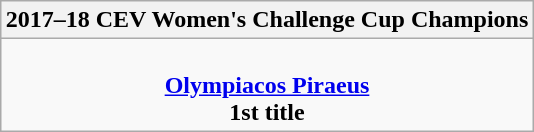<table class=wikitable style="text-align:center; margin:auto">
<tr>
<th>2017–18 CEV Women's Challenge Cup Champions</th>
</tr>
<tr>
<td><br> <strong><a href='#'>Olympiacos Piraeus</a></strong><br> <strong>1st title</strong></td>
</tr>
</table>
